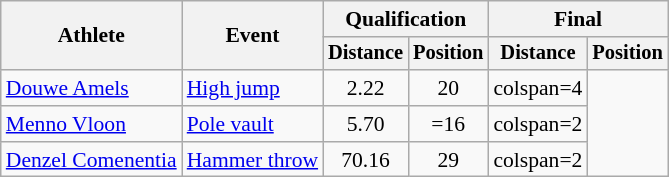<table class="wikitable" style="font-size:90%">
<tr>
<th rowspan="2">Athlete</th>
<th rowspan="2">Event</th>
<th colspan="2">Qualification</th>
<th colspan="2">Final</th>
</tr>
<tr style="font-size:95%">
<th>Distance</th>
<th>Position</th>
<th>Distance</th>
<th>Position</th>
</tr>
<tr align="center">
<td align=left><a href='#'>Douwe Amels</a></td>
<td align=left><a href='#'>High jump</a></td>
<td>2.22</td>
<td>20</td>
<td>colspan=4 </td>
</tr>
<tr align="center">
<td align=left><a href='#'>Menno Vloon</a></td>
<td align=left><a href='#'>Pole vault</a></td>
<td>5.70</td>
<td>=16</td>
<td>colspan=2 </td>
</tr>
<tr align="center">
<td align=left><a href='#'>Denzel Comenentia</a></td>
<td align=left><a href='#'>Hammer throw</a></td>
<td>70.16</td>
<td>29</td>
<td>colspan=2 </td>
</tr>
</table>
